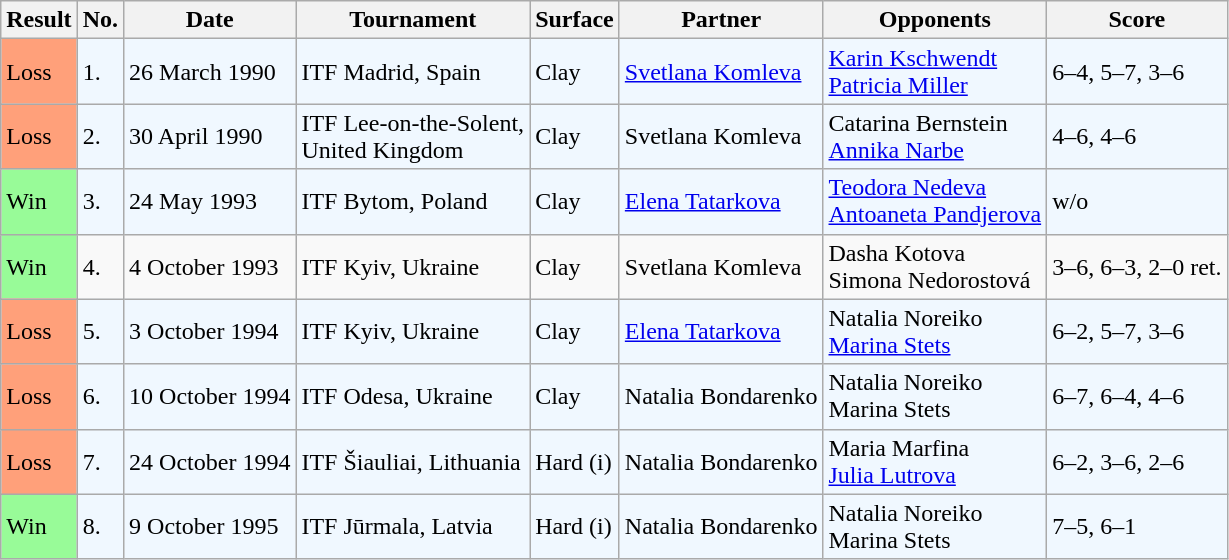<table class="sortable wikitable">
<tr>
<th>Result</th>
<th>No.</th>
<th>Date</th>
<th>Tournament</th>
<th>Surface</th>
<th>Partner</th>
<th>Opponents</th>
<th>Score</th>
</tr>
<tr style="background:#f0f8ff;">
<td style="background:#ffa07a;">Loss</td>
<td>1.</td>
<td>26 March 1990</td>
<td>ITF Madrid, Spain</td>
<td>Clay</td>
<td> <a href='#'>Svetlana Komleva</a></td>
<td> <a href='#'>Karin Kschwendt</a> <br>  <a href='#'>Patricia Miller</a></td>
<td>6–4, 5–7, 3–6</td>
</tr>
<tr style="background:#f0f8ff;">
<td style="background:#ffa07a;">Loss</td>
<td>2.</td>
<td>30 April 1990</td>
<td>ITF Lee-on-the-Solent, <br>United Kingdom</td>
<td>Clay</td>
<td> Svetlana Komleva</td>
<td> Catarina Bernstein <br>  <a href='#'>Annika Narbe</a></td>
<td>4–6, 4–6</td>
</tr>
<tr style="background:#f0f8ff;">
<td style="background:#98fb98;">Win</td>
<td>3.</td>
<td>24 May 1993</td>
<td>ITF Bytom, Poland</td>
<td>Clay</td>
<td> <a href='#'>Elena Tatarkova</a></td>
<td> <a href='#'>Teodora Nedeva</a> <br>  <a href='#'>Antoaneta Pandjerova</a></td>
<td>w/o</td>
</tr>
<tr>
<td style="background:#98fb98;">Win</td>
<td>4.</td>
<td>4 October 1993</td>
<td>ITF Kyiv, Ukraine</td>
<td>Clay</td>
<td> Svetlana Komleva</td>
<td> Dasha Kotova <br>  Simona Nedorostová</td>
<td>3–6, 6–3, 2–0 ret.</td>
</tr>
<tr style="background:#f0f8ff;">
<td style="background:#ffa07a;">Loss</td>
<td>5.</td>
<td>3 October 1994</td>
<td>ITF Kyiv, Ukraine</td>
<td>Clay</td>
<td> <a href='#'>Elena Tatarkova</a></td>
<td> Natalia Noreiko <br>  <a href='#'>Marina Stets</a></td>
<td>6–2, 5–7, 3–6</td>
</tr>
<tr style="background:#f0f8ff;">
<td style="background:#ffa07a;">Loss</td>
<td>6.</td>
<td>10 October 1994</td>
<td>ITF Odesa, Ukraine</td>
<td>Clay</td>
<td> Natalia Bondarenko</td>
<td> Natalia Noreiko <br>  Marina Stets</td>
<td>6–7, 6–4, 4–6</td>
</tr>
<tr style="background:#f0f8ff;">
<td style="background:#ffa07a;">Loss</td>
<td>7.</td>
<td>24 October 1994</td>
<td>ITF Šiauliai, Lithuania</td>
<td>Hard (i)</td>
<td> Natalia Bondarenko</td>
<td> Maria Marfina <br>  <a href='#'>Julia Lutrova</a></td>
<td>6–2, 3–6, 2–6</td>
</tr>
<tr style="background:#f0f8ff;">
<td style="background:#98fb98;">Win</td>
<td>8.</td>
<td>9 October 1995</td>
<td>ITF Jūrmala, Latvia</td>
<td>Hard (i)</td>
<td> Natalia Bondarenko</td>
<td> Natalia Noreiko <br>  Marina Stets</td>
<td>7–5, 6–1</td>
</tr>
</table>
